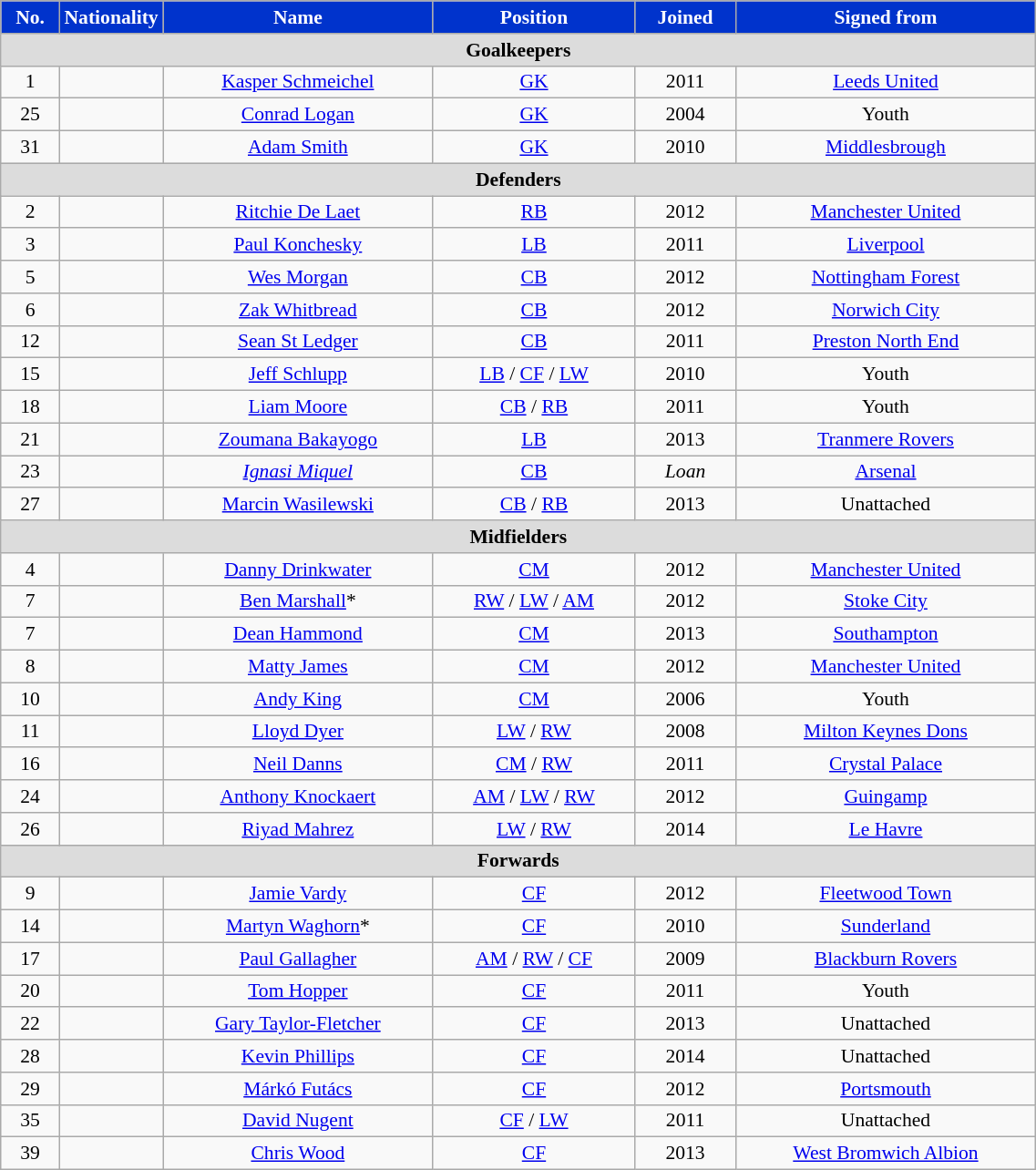<table class="wikitable" style="text-align:center; font-size:90%; width:60%">
<tr>
<th style="background:#03c; color:white;">No.</th>
<th style="background:#03c; color:white; width:55px;">Nationality</th>
<th style="background:#03c; color:white;">Name</th>
<th style="background:#03c; color:white;">Position</th>
<th style="background:#03c; color:white;">Joined</th>
<th style="background:#03c; color:white;">Signed from</th>
</tr>
<tr>
<th colspan="6"  style="background:#DCDCDC;">Goalkeepers</th>
</tr>
<tr>
<td>1</td>
<td></td>
<td><a href='#'>Kasper Schmeichel</a></td>
<td><a href='#'>GK</a></td>
<td>2011</td>
<td> <a href='#'>Leeds United</a></td>
</tr>
<tr>
<td>25</td>
<td></td>
<td><a href='#'>Conrad Logan</a></td>
<td><a href='#'>GK</a></td>
<td>2004</td>
<td>Youth</td>
</tr>
<tr>
<td>31</td>
<td></td>
<td><a href='#'>Adam Smith</a></td>
<td><a href='#'>GK</a></td>
<td>2010</td>
<td> <a href='#'>Middlesbrough</a></td>
</tr>
<tr>
<th colspan="6"  style="background:#DCDCDC;">Defenders</th>
</tr>
<tr>
<td>2</td>
<td></td>
<td><a href='#'>Ritchie De Laet</a></td>
<td><a href='#'>RB</a></td>
<td>2012</td>
<td> <a href='#'>Manchester United</a></td>
</tr>
<tr>
<td>3</td>
<td></td>
<td><a href='#'>Paul Konchesky</a></td>
<td><a href='#'>LB</a></td>
<td>2011</td>
<td> <a href='#'>Liverpool</a></td>
</tr>
<tr>
<td>5</td>
<td></td>
<td><a href='#'>Wes Morgan</a></td>
<td><a href='#'>CB</a></td>
<td>2012</td>
<td> <a href='#'>Nottingham Forest</a></td>
</tr>
<tr>
<td>6</td>
<td></td>
<td><a href='#'>Zak Whitbread</a></td>
<td><a href='#'>CB</a></td>
<td>2012</td>
<td> <a href='#'>Norwich City</a></td>
</tr>
<tr>
<td>12</td>
<td></td>
<td><a href='#'>Sean St Ledger</a></td>
<td><a href='#'>CB</a></td>
<td>2011</td>
<td> <a href='#'>Preston North End</a></td>
</tr>
<tr>
<td>15</td>
<td></td>
<td><a href='#'>Jeff Schlupp</a></td>
<td><a href='#'>LB</a> / <a href='#'>CF</a> / <a href='#'>LW</a></td>
<td>2010</td>
<td>Youth</td>
</tr>
<tr>
<td>18</td>
<td></td>
<td><a href='#'>Liam Moore</a></td>
<td><a href='#'>CB</a> / <a href='#'>RB</a></td>
<td>2011</td>
<td>Youth</td>
</tr>
<tr>
<td>21</td>
<td></td>
<td><a href='#'>Zoumana Bakayogo</a></td>
<td><a href='#'>LB</a></td>
<td>2013</td>
<td> <a href='#'>Tranmere Rovers</a></td>
</tr>
<tr>
<td>23</td>
<td></td>
<td><em><a href='#'>Ignasi Miquel</a></em></td>
<td><a href='#'>CB</a></td>
<td><em>Loan</em></td>
<td> <a href='#'>Arsenal</a></td>
</tr>
<tr>
<td>27</td>
<td></td>
<td><a href='#'>Marcin Wasilewski</a></td>
<td><a href='#'>CB</a> / <a href='#'>RB</a></td>
<td>2013</td>
<td>Unattached</td>
</tr>
<tr>
<th colspan="6"  style="background:#DCDCDC;">Midfielders</th>
</tr>
<tr>
<td>4</td>
<td></td>
<td><a href='#'>Danny Drinkwater</a></td>
<td><a href='#'>CM</a></td>
<td>2012</td>
<td> <a href='#'>Manchester United</a></td>
</tr>
<tr>
<td>7</td>
<td></td>
<td><a href='#'>Ben Marshall</a>*</td>
<td><a href='#'>RW</a> / <a href='#'>LW</a> / <a href='#'>AM</a></td>
<td>2012</td>
<td> <a href='#'>Stoke City</a></td>
</tr>
<tr>
<td>7</td>
<td></td>
<td><a href='#'>Dean Hammond</a></td>
<td><a href='#'>CM</a></td>
<td>2013</td>
<td> <a href='#'>Southampton</a></td>
</tr>
<tr>
<td>8</td>
<td></td>
<td><a href='#'>Matty James</a></td>
<td><a href='#'>CM</a></td>
<td>2012</td>
<td> <a href='#'>Manchester United</a></td>
</tr>
<tr>
<td>10</td>
<td></td>
<td><a href='#'>Andy King</a></td>
<td><a href='#'>CM</a></td>
<td>2006</td>
<td>Youth</td>
</tr>
<tr>
<td>11</td>
<td></td>
<td><a href='#'>Lloyd Dyer</a></td>
<td><a href='#'>LW</a> / <a href='#'>RW</a></td>
<td>2008</td>
<td> <a href='#'>Milton Keynes Dons</a></td>
</tr>
<tr>
<td>16</td>
<td></td>
<td><a href='#'>Neil Danns</a></td>
<td><a href='#'>CM</a> / <a href='#'>RW</a></td>
<td>2011</td>
<td> <a href='#'>Crystal Palace</a></td>
</tr>
<tr>
<td>24</td>
<td></td>
<td><a href='#'>Anthony Knockaert</a></td>
<td><a href='#'>AM</a> / <a href='#'>LW</a> / <a href='#'>RW</a></td>
<td>2012</td>
<td> <a href='#'>Guingamp</a></td>
</tr>
<tr>
<td>26</td>
<td></td>
<td><a href='#'>Riyad Mahrez</a></td>
<td><a href='#'>LW</a> / <a href='#'>RW</a></td>
<td>2014</td>
<td> <a href='#'>Le Havre</a></td>
</tr>
<tr>
<th colspan="6"  style="background:#DCDCDC;">Forwards</th>
</tr>
<tr>
<td>9</td>
<td></td>
<td><a href='#'>Jamie Vardy</a></td>
<td><a href='#'>CF</a></td>
<td>2012</td>
<td> <a href='#'>Fleetwood Town</a></td>
</tr>
<tr>
<td>14</td>
<td></td>
<td><a href='#'>Martyn Waghorn</a>*</td>
<td><a href='#'>CF</a></td>
<td>2010</td>
<td> <a href='#'>Sunderland</a></td>
</tr>
<tr>
<td>17</td>
<td></td>
<td><a href='#'>Paul Gallagher</a></td>
<td><a href='#'>AM</a> / <a href='#'>RW</a> / <a href='#'>CF</a></td>
<td>2009</td>
<td> <a href='#'>Blackburn Rovers</a></td>
</tr>
<tr>
<td>20</td>
<td></td>
<td><a href='#'>Tom Hopper</a></td>
<td><a href='#'>CF</a></td>
<td>2011</td>
<td>Youth</td>
</tr>
<tr>
<td>22</td>
<td></td>
<td><a href='#'>Gary Taylor-Fletcher</a></td>
<td><a href='#'>CF</a></td>
<td>2013</td>
<td>Unattached</td>
</tr>
<tr>
<td>28</td>
<td></td>
<td><a href='#'>Kevin Phillips</a></td>
<td><a href='#'>CF</a></td>
<td>2014</td>
<td>Unattached</td>
</tr>
<tr>
<td>29</td>
<td></td>
<td><a href='#'>Márkó Futács</a></td>
<td><a href='#'>CF</a></td>
<td>2012</td>
<td> <a href='#'>Portsmouth</a></td>
</tr>
<tr>
<td>35</td>
<td></td>
<td><a href='#'>David Nugent</a></td>
<td><a href='#'>CF</a> / <a href='#'>LW</a></td>
<td>2011</td>
<td>Unattached</td>
</tr>
<tr>
<td>39</td>
<td></td>
<td><a href='#'>Chris Wood</a></td>
<td><a href='#'>CF</a></td>
<td>2013</td>
<td> <a href='#'>West Bromwich Albion</a></td>
</tr>
</table>
